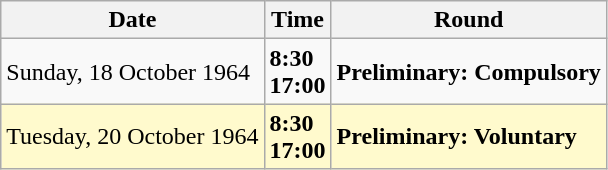<table class="wikitable">
<tr>
<th>Date</th>
<th>Time</th>
<th>Round</th>
</tr>
<tr>
<td>Sunday, 18 October 1964</td>
<td><strong>8:30</strong><br><strong>17:00</strong></td>
<td><strong>Preliminary: Compulsory</strong></td>
</tr>
<tr style=background:lemonchiffon>
<td>Tuesday, 20 October 1964</td>
<td><strong>8:30</strong><br><strong>17:00</strong></td>
<td><strong>Preliminary: Voluntary</strong></td>
</tr>
</table>
